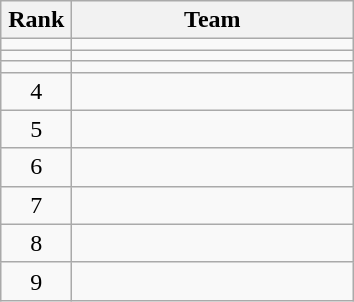<table class="wikitable" style="text-align: center;">
<tr>
<th width=40>Rank</th>
<th width=180>Team</th>
</tr>
<tr align=center>
<td></td>
<td style="text-align:left;"></td>
</tr>
<tr align=center>
<td></td>
<td style="text-align:left;"></td>
</tr>
<tr align=center>
<td></td>
<td style="text-align:left;"></td>
</tr>
<tr align=center>
<td>4</td>
<td style="text-align:left;"></td>
</tr>
<tr align=center>
<td>5</td>
<td style="text-align:left;"></td>
</tr>
<tr align=center>
<td>6</td>
<td style="text-align:left;"></td>
</tr>
<tr align=center>
<td>7</td>
<td style="text-align:left;"></td>
</tr>
<tr align=center>
<td>8</td>
<td style="text-align:left;"></td>
</tr>
<tr align=center>
<td>9</td>
<td style="text-align:left;"></td>
</tr>
</table>
